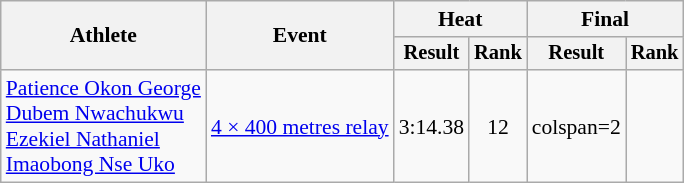<table class="wikitable" style="font-size:90%">
<tr>
<th rowspan="2">Athlete</th>
<th rowspan="2">Event</th>
<th colspan="2">Heat</th>
<th colspan="2">Final</th>
</tr>
<tr style="font-size:95%">
<th>Result</th>
<th>Rank</th>
<th>Result</th>
<th>Rank</th>
</tr>
<tr align="center">
<td align="left"><a href='#'>Patience Okon George</a><br><a href='#'>Dubem Nwachukwu</a><br><a href='#'>Ezekiel Nathaniel</a><br><a href='#'>Imaobong Nse Uko</a></td>
<td align="left"><a href='#'>4 × 400 metres relay</a></td>
<td>3:14.38 </td>
<td>12</td>
<td>colspan=2</td>
</tr>
</table>
